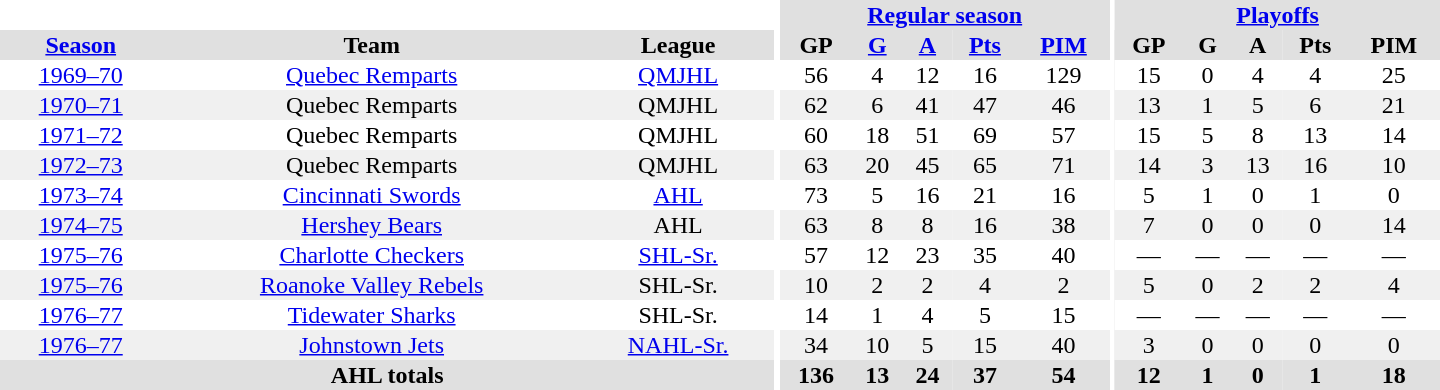<table border="0" cellpadding="1" cellspacing="0" style="text-align:center; width:60em">
<tr bgcolor="#e0e0e0">
<th colspan="3" bgcolor="#ffffff"></th>
<th rowspan="99" bgcolor="#ffffff"></th>
<th colspan="5"><a href='#'>Regular season</a></th>
<th rowspan="99" bgcolor="#ffffff"></th>
<th colspan="5"><a href='#'>Playoffs</a></th>
</tr>
<tr bgcolor="#e0e0e0">
<th><a href='#'>Season</a></th>
<th>Team</th>
<th>League</th>
<th>GP</th>
<th><a href='#'>G</a></th>
<th><a href='#'>A</a></th>
<th><a href='#'>Pts</a></th>
<th><a href='#'>PIM</a></th>
<th>GP</th>
<th>G</th>
<th>A</th>
<th>Pts</th>
<th>PIM</th>
</tr>
<tr>
<td><a href='#'>1969–70</a></td>
<td><a href='#'>Quebec Remparts</a></td>
<td><a href='#'>QMJHL</a></td>
<td>56</td>
<td>4</td>
<td>12</td>
<td>16</td>
<td>129</td>
<td>15</td>
<td>0</td>
<td>4</td>
<td>4</td>
<td>25</td>
</tr>
<tr bgcolor="#f0f0f0">
<td><a href='#'>1970–71</a></td>
<td>Quebec Remparts</td>
<td>QMJHL</td>
<td>62</td>
<td>6</td>
<td>41</td>
<td>47</td>
<td>46</td>
<td>13</td>
<td>1</td>
<td>5</td>
<td>6</td>
<td>21</td>
</tr>
<tr>
<td><a href='#'>1971–72</a></td>
<td>Quebec Remparts</td>
<td>QMJHL</td>
<td>60</td>
<td>18</td>
<td>51</td>
<td>69</td>
<td>57</td>
<td>15</td>
<td>5</td>
<td>8</td>
<td>13</td>
<td>14</td>
</tr>
<tr bgcolor="#f0f0f0">
<td><a href='#'>1972–73</a></td>
<td>Quebec Remparts</td>
<td>QMJHL</td>
<td>63</td>
<td>20</td>
<td>45</td>
<td>65</td>
<td>71</td>
<td>14</td>
<td>3</td>
<td>13</td>
<td>16</td>
<td>10</td>
</tr>
<tr>
<td><a href='#'>1973–74</a></td>
<td><a href='#'>Cincinnati Swords</a></td>
<td><a href='#'>AHL</a></td>
<td>73</td>
<td>5</td>
<td>16</td>
<td>21</td>
<td>16</td>
<td>5</td>
<td>1</td>
<td>0</td>
<td>1</td>
<td>0</td>
</tr>
<tr bgcolor="#f0f0f0">
<td><a href='#'>1974–75</a></td>
<td><a href='#'>Hershey Bears</a></td>
<td>AHL</td>
<td>63</td>
<td>8</td>
<td>8</td>
<td>16</td>
<td>38</td>
<td>7</td>
<td>0</td>
<td>0</td>
<td>0</td>
<td>14</td>
</tr>
<tr>
<td><a href='#'>1975–76</a></td>
<td><a href='#'>Charlotte Checkers</a></td>
<td><a href='#'>SHL-Sr.</a></td>
<td>57</td>
<td>12</td>
<td>23</td>
<td>35</td>
<td>40</td>
<td>—</td>
<td>—</td>
<td>—</td>
<td>—</td>
<td>—</td>
</tr>
<tr bgcolor="#f0f0f0">
<td><a href='#'>1975–76</a></td>
<td><a href='#'>Roanoke Valley Rebels</a></td>
<td>SHL-Sr.</td>
<td>10</td>
<td>2</td>
<td>2</td>
<td>4</td>
<td>2</td>
<td>5</td>
<td>0</td>
<td>2</td>
<td>2</td>
<td>4</td>
</tr>
<tr>
<td><a href='#'>1976–77</a></td>
<td><a href='#'>Tidewater Sharks</a></td>
<td>SHL-Sr.</td>
<td>14</td>
<td>1</td>
<td>4</td>
<td>5</td>
<td>15</td>
<td>—</td>
<td>—</td>
<td>—</td>
<td>—</td>
<td>—</td>
</tr>
<tr bgcolor="#f0f0f0">
<td><a href='#'>1976–77</a></td>
<td><a href='#'>Johnstown Jets</a></td>
<td><a href='#'>NAHL-Sr.</a></td>
<td>34</td>
<td>10</td>
<td>5</td>
<td>15</td>
<td>40</td>
<td>3</td>
<td>0</td>
<td>0</td>
<td>0</td>
<td>0</td>
</tr>
<tr>
</tr>
<tr ALIGN="center" bgcolor="#e0e0e0">
<th colspan="3">AHL totals</th>
<th ALIGN="center">136</th>
<th ALIGN="center">13</th>
<th ALIGN="center">24</th>
<th ALIGN="center">37</th>
<th ALIGN="center">54</th>
<th ALIGN="center">12</th>
<th ALIGN="center">1</th>
<th ALIGN="center">0</th>
<th ALIGN="center">1</th>
<th ALIGN="center">18</th>
</tr>
</table>
